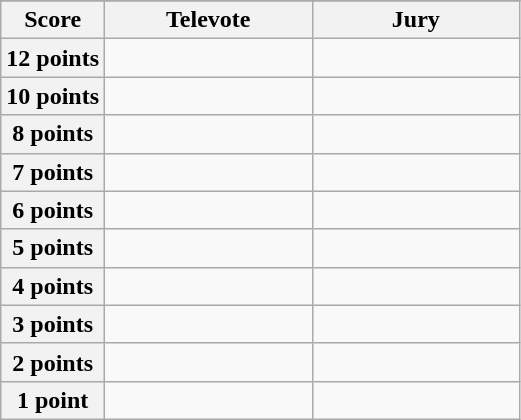<table class="wikitable">
<tr>
</tr>
<tr>
<th scope="col" width="20%">Score</th>
<th scope="col" width="40%">Televote</th>
<th scope="col" width="40%">Jury</th>
</tr>
<tr>
<th scope="row">12 points</th>
<td></td>
<td></td>
</tr>
<tr>
<th scope="row">10 points</th>
<td></td>
<td></td>
</tr>
<tr>
<th scope="row">8 points</th>
<td></td>
<td></td>
</tr>
<tr>
<th scope="row">7 points</th>
<td></td>
<td></td>
</tr>
<tr>
<th scope="row">6 points</th>
<td></td>
<td></td>
</tr>
<tr>
<th scope="row">5 points</th>
<td></td>
<td></td>
</tr>
<tr>
<th scope="row">4 points</th>
<td></td>
<td></td>
</tr>
<tr>
<th scope="row">3 points</th>
<td></td>
<td></td>
</tr>
<tr>
<th scope="row">2 points</th>
<td></td>
<td></td>
</tr>
<tr>
<th scope="row">1 point</th>
<td></td>
<td></td>
</tr>
</table>
